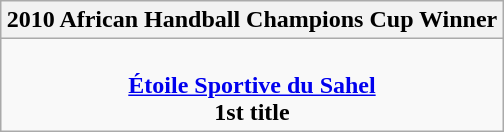<table class=wikitable style="text-align:center; margin:auto">
<tr>
<th>2010 African Handball Champions Cup Winner</th>
</tr>
<tr>
<td><br><strong><a href='#'>Étoile Sportive du Sahel</a></strong><br><strong>1st title</strong></td>
</tr>
</table>
